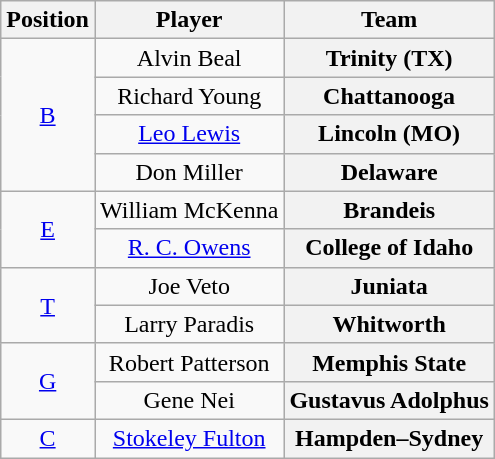<table class="wikitable">
<tr>
<th>Position</th>
<th>Player</th>
<th>Team</th>
</tr>
<tr style="text-align:center;">
<td rowspan="4"><a href='#'>B</a></td>
<td>Alvin Beal</td>
<th Style = >Trinity (TX)</th>
</tr>
<tr style="text-align:center;">
<td>Richard Young</td>
<th Style = >Chattanooga</th>
</tr>
<tr style="text-align:center;">
<td><a href='#'>Leo Lewis</a></td>
<th Style = >Lincoln (MO)</th>
</tr>
<tr style="text-align:center;">
<td>Don Miller</td>
<th Style = >Delaware</th>
</tr>
<tr style="text-align:center;">
<td rowspan="2"><a href='#'>E</a></td>
<td>William McKenna</td>
<th Style = >Brandeis</th>
</tr>
<tr style="text-align:center;">
<td><a href='#'>R. C. Owens</a></td>
<th Style = >College of Idaho</th>
</tr>
<tr style="text-align:center;">
<td rowspan="2"><a href='#'>T</a></td>
<td>Joe Veto</td>
<th Style = >Juniata</th>
</tr>
<tr style="text-align:center;">
<td>Larry Paradis</td>
<th Style = >Whitworth</th>
</tr>
<tr style="text-align:center;">
<td rowspan="2"><a href='#'>G</a></td>
<td>Robert Patterson</td>
<th Style = >Memphis State</th>
</tr>
<tr style="text-align:center;">
<td>Gene Nei</td>
<th Style = >Gustavus Adolphus</th>
</tr>
<tr style="text-align:center;">
<td><a href='#'>C</a></td>
<td><a href='#'>Stokeley Fulton</a></td>
<th Style = >Hampden–Sydney</th>
</tr>
</table>
